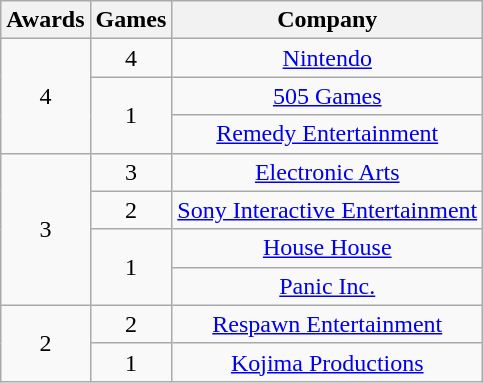<table class="wikitable floatright" rowspan="2" style="text-align:center;" background: #f6e39c;>
<tr>
<th scope="col">Awards</th>
<th scope="col">Games</th>
<th scope="col">Company</th>
</tr>
<tr>
<td rowspan=3>4</td>
<td>4</td>
<td><a href='#'>Nintendo</a></td>
</tr>
<tr>
<td rowspan=2>1</td>
<td><a href='#'>505 Games</a></td>
</tr>
<tr>
<td><a href='#'>Remedy Entertainment</a></td>
</tr>
<tr>
<td rowspan=4>3</td>
<td>3</td>
<td><a href='#'>Electronic Arts</a></td>
</tr>
<tr>
<td>2</td>
<td><a href='#'>Sony Interactive Entertainment</a></td>
</tr>
<tr>
<td rowspan=2>1</td>
<td><a href='#'>House House</a></td>
</tr>
<tr>
<td><a href='#'>Panic Inc.</a></td>
</tr>
<tr>
<td rowspan=2>2</td>
<td>2</td>
<td><a href='#'>Respawn Entertainment</a></td>
</tr>
<tr>
<td>1</td>
<td><a href='#'>Kojima Productions</a></td>
</tr>
</table>
